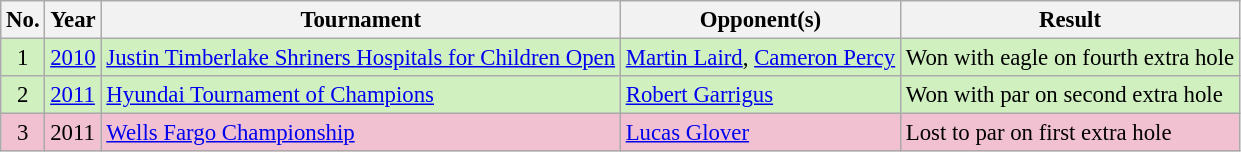<table class="wikitable" style="font-size:95%;">
<tr>
<th>No.</th>
<th>Year</th>
<th>Tournament</th>
<th>Opponent(s)</th>
<th>Result</th>
</tr>
<tr style="background:#D0F0C0;">
<td align=center>1</td>
<td><a href='#'>2010</a></td>
<td><a href='#'>Justin Timberlake Shriners Hospitals for Children Open</a></td>
<td> <a href='#'>Martin Laird</a>,  <a href='#'>Cameron Percy</a></td>
<td>Won with eagle on fourth extra hole</td>
</tr>
<tr style="background:#D0F0C0;">
<td align=center>2</td>
<td><a href='#'>2011</a></td>
<td><a href='#'>Hyundai Tournament of Champions</a></td>
<td> <a href='#'>Robert Garrigus</a></td>
<td>Won with par on second extra hole</td>
</tr>
<tr style="background:#F2C1D1;">
<td align=center>3</td>
<td>2011</td>
<td><a href='#'>Wells Fargo Championship</a></td>
<td> <a href='#'>Lucas Glover</a></td>
<td>Lost to par on first extra hole</td>
</tr>
</table>
